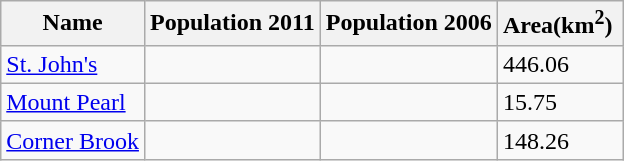<table class="wikitable sortable">
<tr>
<th>Name</th>
<th>Population 2011</th>
<th>Population 2006</th>
<th>Area(km<sup>2</sup>) </th>
</tr>
<tr>
<td><a href='#'>St. John's</a></td>
<td></td>
<td></td>
<td>446.06</td>
</tr>
<tr>
<td><a href='#'>Mount Pearl</a></td>
<td></td>
<td></td>
<td>15.75</td>
</tr>
<tr>
<td><a href='#'>Corner Brook</a></td>
<td></td>
<td></td>
<td>148.26</td>
</tr>
</table>
